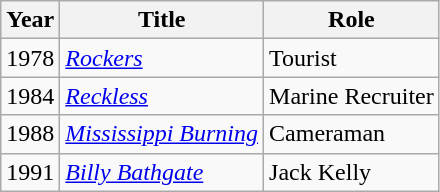<table class="wikitable">
<tr>
<th>Year</th>
<th>Title</th>
<th>Role</th>
</tr>
<tr>
<td>1978</td>
<td><em><a href='#'>Rockers</a></em></td>
<td>Tourist</td>
</tr>
<tr>
<td>1984</td>
<td><em><a href='#'>Reckless</a></em></td>
<td>Marine Recruiter</td>
</tr>
<tr>
<td>1988</td>
<td><em><a href='#'>Mississippi Burning</a></em></td>
<td>Cameraman</td>
</tr>
<tr>
<td>1991</td>
<td><em><a href='#'>Billy Bathgate</a></em></td>
<td>Jack Kelly</td>
</tr>
</table>
